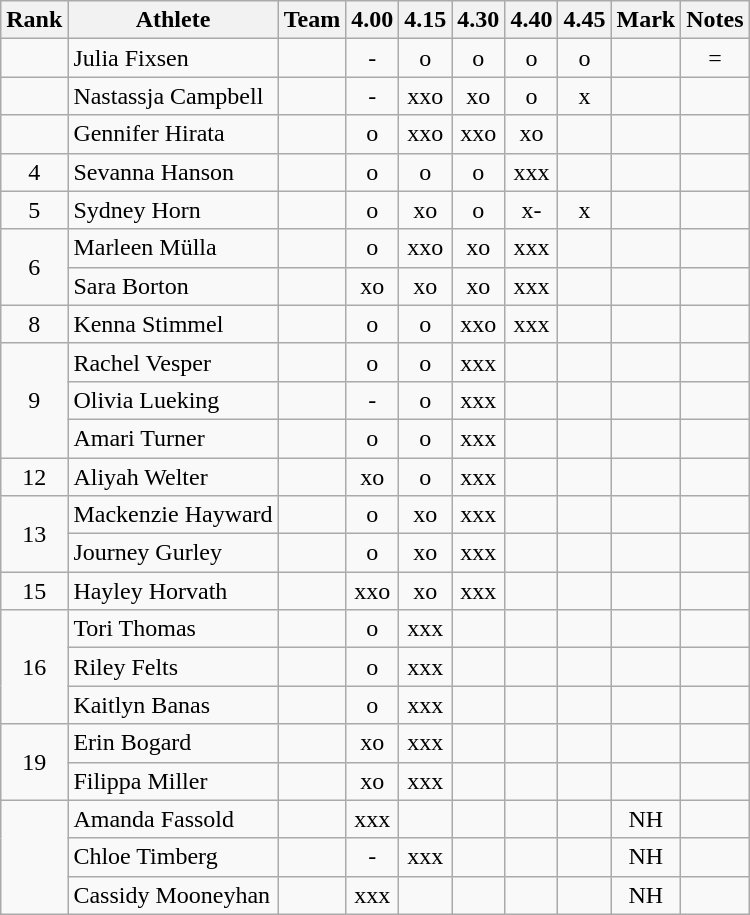<table class="wikitable sortable" style="text-align:center">
<tr>
<th>Rank</th>
<th>Athlete</th>
<th>Team</th>
<th>4.00</th>
<th>4.15</th>
<th>4.30</th>
<th>4.40</th>
<th>4.45</th>
<th>Mark</th>
<th>Notes</th>
</tr>
<tr>
<td></td>
<td align=left> Julia Fixsen</td>
<td></td>
<td>-</td>
<td>o</td>
<td>o</td>
<td>o</td>
<td>o</td>
<td></td>
<td>=</td>
</tr>
<tr>
<td></td>
<td align=left> Nastassja Campbell</td>
<td></td>
<td>-</td>
<td>xxo</td>
<td>xo</td>
<td>o</td>
<td>x</td>
<td></td>
<td></td>
</tr>
<tr>
<td></td>
<td align=left> Gennifer Hirata</td>
<td></td>
<td>o</td>
<td>xxo</td>
<td>xxo</td>
<td>xo</td>
<td></td>
<td></td>
<td></td>
</tr>
<tr>
<td>4</td>
<td align=left> Sevanna Hanson</td>
<td></td>
<td>o</td>
<td>o</td>
<td>o</td>
<td>xxx</td>
<td></td>
<td></td>
<td></td>
</tr>
<tr>
<td>5</td>
<td align=left> Sydney Horn</td>
<td></td>
<td>o</td>
<td>xo</td>
<td>o</td>
<td>x-</td>
<td>x</td>
<td></td>
<td></td>
</tr>
<tr>
<td rowspan="2">6</td>
<td align=left> Marleen Mülla</td>
<td></td>
<td>o</td>
<td>xxo</td>
<td>xo</td>
<td>xxx</td>
<td></td>
<td></td>
<td></td>
</tr>
<tr>
<td align="left"> Sara Borton</td>
<td></td>
<td>xo</td>
<td>xo</td>
<td>xo</td>
<td>xxx</td>
<td></td>
<td></td>
<td></td>
</tr>
<tr>
<td>8</td>
<td align=left> Kenna Stimmel</td>
<td></td>
<td>o</td>
<td>o</td>
<td>xxo</td>
<td>xxx</td>
<td></td>
<td></td>
<td></td>
</tr>
<tr>
<td rowspan="3">9</td>
<td align=left> Rachel Vesper</td>
<td></td>
<td>o</td>
<td>o</td>
<td>xxx</td>
<td></td>
<td></td>
<td></td>
<td></td>
</tr>
<tr>
<td align="left"> Olivia Lueking</td>
<td></td>
<td>-</td>
<td>o</td>
<td>xxx</td>
<td></td>
<td></td>
<td></td>
<td></td>
</tr>
<tr>
<td align="left"> Amari Turner</td>
<td></td>
<td>o</td>
<td>o</td>
<td>xxx</td>
<td></td>
<td></td>
<td></td>
<td></td>
</tr>
<tr>
<td>12</td>
<td align=left> Aliyah Welter</td>
<td></td>
<td>xo</td>
<td>o</td>
<td>xxx</td>
<td></td>
<td></td>
<td></td>
<td></td>
</tr>
<tr>
<td rowspan="2">13</td>
<td align=left> Mackenzie Hayward</td>
<td></td>
<td>o</td>
<td>xo</td>
<td>xxx</td>
<td></td>
<td></td>
<td></td>
<td></td>
</tr>
<tr>
<td align="left"> Journey Gurley</td>
<td></td>
<td>o</td>
<td>xo</td>
<td>xxx</td>
<td></td>
<td></td>
<td></td>
<td></td>
</tr>
<tr>
<td>15</td>
<td align=left> Hayley Horvath</td>
<td></td>
<td>xxo</td>
<td>xo</td>
<td>xxx</td>
<td></td>
<td></td>
<td></td>
<td></td>
</tr>
<tr>
<td rowspan="3">16</td>
<td align=left> Tori Thomas</td>
<td></td>
<td>o</td>
<td>xxx</td>
<td></td>
<td></td>
<td></td>
<td></td>
<td></td>
</tr>
<tr>
<td align="left"> Riley Felts</td>
<td></td>
<td>o</td>
<td>xxx</td>
<td></td>
<td></td>
<td></td>
<td></td>
<td></td>
</tr>
<tr>
<td align="left"> Kaitlyn Banas</td>
<td></td>
<td>o</td>
<td>xxx</td>
<td></td>
<td></td>
<td></td>
<td></td>
<td></td>
</tr>
<tr>
<td rowspan="2">19</td>
<td align=left> Erin Bogard</td>
<td></td>
<td>xo</td>
<td>xxx</td>
<td></td>
<td></td>
<td></td>
<td></td>
<td></td>
</tr>
<tr>
<td align="left"> Filippa Miller</td>
<td></td>
<td>xo</td>
<td>xxx</td>
<td></td>
<td></td>
<td></td>
<td></td>
<td></td>
</tr>
<tr>
<td rowspan="3"></td>
<td align=left> Amanda Fassold</td>
<td></td>
<td>xxx</td>
<td></td>
<td></td>
<td></td>
<td></td>
<td>NH</td>
<td></td>
</tr>
<tr>
<td align="left"> Chloe Timberg</td>
<td></td>
<td>-</td>
<td>xxx</td>
<td></td>
<td></td>
<td></td>
<td>NH</td>
<td></td>
</tr>
<tr>
<td align="left"> Cassidy Mooneyhan</td>
<td></td>
<td>xxx</td>
<td></td>
<td></td>
<td></td>
<td></td>
<td>NH</td>
<td></td>
</tr>
</table>
